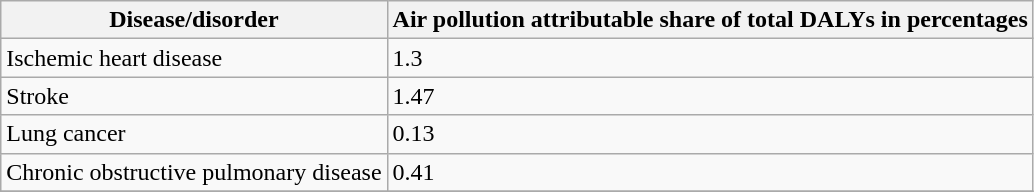<table class="wikitable">
<tr>
<th>Disease/disorder</th>
<th>Air pollution attributable share of total DALYs in percentages</th>
</tr>
<tr>
<td>Ischemic heart disease</td>
<td>1.3</td>
</tr>
<tr>
<td>Stroke</td>
<td>1.47</td>
</tr>
<tr>
<td>Lung cancer</td>
<td>0.13</td>
</tr>
<tr>
<td>Chronic obstructive pulmonary disease</td>
<td>0.41</td>
</tr>
<tr>
</tr>
</table>
